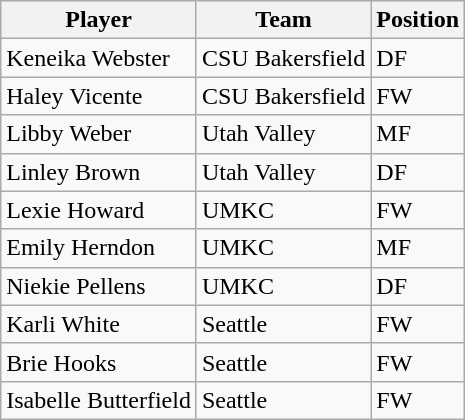<table class="wikitable">
<tr>
<th>Player</th>
<th>Team</th>
<th>Position</th>
</tr>
<tr>
<td>Keneika Webster</td>
<td>CSU Bakersfield</td>
<td>DF</td>
</tr>
<tr>
<td>Haley Vicente</td>
<td>CSU Bakersfield</td>
<td>FW</td>
</tr>
<tr>
<td>Libby Weber</td>
<td>Utah Valley</td>
<td>MF</td>
</tr>
<tr>
<td>Linley Brown</td>
<td>Utah Valley</td>
<td>DF</td>
</tr>
<tr>
<td>Lexie Howard</td>
<td>UMKC</td>
<td>FW</td>
</tr>
<tr>
<td>Emily Herndon</td>
<td>UMKC</td>
<td>MF</td>
</tr>
<tr>
<td>Niekie Pellens</td>
<td>UMKC</td>
<td>DF</td>
</tr>
<tr>
<td>Karli White</td>
<td>Seattle</td>
<td>FW</td>
</tr>
<tr>
<td>Brie Hooks</td>
<td>Seattle</td>
<td>FW</td>
</tr>
<tr>
<td>Isabelle Butterfield</td>
<td>Seattle</td>
<td>FW</td>
</tr>
</table>
